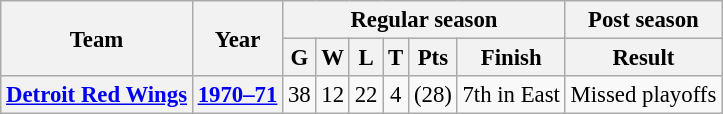<table class="wikitable" style="font-size: 95%; text-align:center;">
<tr>
<th rowspan="2">Team</th>
<th rowspan="2">Year</th>
<th colspan="6">Regular season</th>
<th colspan="1">Post season</th>
</tr>
<tr>
<th>G</th>
<th>W</th>
<th>L</th>
<th>T</th>
<th>Pts</th>
<th>Finish</th>
<th>Result</th>
</tr>
<tr>
<th><a href='#'>Detroit Red Wings</a></th>
<th><a href='#'>1970–71</a></th>
<td>38</td>
<td>12</td>
<td>22</td>
<td>4</td>
<td>(28)</td>
<td>7th in East</td>
<td>Missed playoffs</td>
</tr>
</table>
